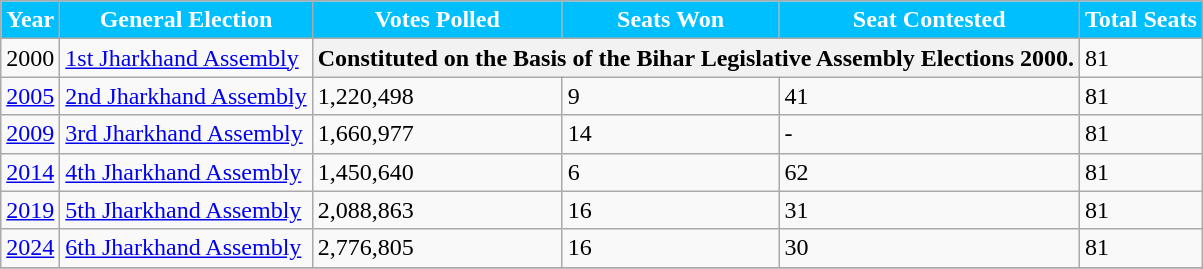<table class="wikitable">
<tr>
<th style="background-color:#00BFFF; color:white">Year</th>
<th style="background-color:#00BFFF; color:white">General Election</th>
<th style="background-color:#00BFFF; color:white">Votes Polled</th>
<th style="background-color:#00BFFF; color:white">Seats Won</th>
<th style="background-color:#00BFFF; color:white">Seat Contested</th>
<th style="background-color:#00BFFF; color:white">Total Seats</th>
</tr>
<tr>
<td>2000</td>
<td><a href='#'>1st Jharkhand Assembly</a></td>
<th colspan=3>Constituted on the Basis of the Bihar Legislative Assembly Elections 2000.</th>
<td>81</td>
</tr>
<tr>
<td><a href='#'>2005</a></td>
<td><a href='#'>2nd Jharkhand Assembly</a></td>
<td>1,220,498</td>
<td>9</td>
<td>41</td>
<td>81</td>
</tr>
<tr>
<td><a href='#'>2009</a></td>
<td><a href='#'>3rd Jharkhand Assembly</a></td>
<td>1,660,977</td>
<td>14</td>
<td>-</td>
<td>81</td>
</tr>
<tr>
<td><a href='#'>2014</a></td>
<td><a href='#'>4th Jharkhand Assembly</a></td>
<td>1,450,640</td>
<td>6</td>
<td>62</td>
<td>81</td>
</tr>
<tr>
<td><a href='#'>2019</a></td>
<td><a href='#'>5th Jharkhand Assembly</a></td>
<td>2,088,863</td>
<td>16</td>
<td>31</td>
<td>81</td>
</tr>
<tr>
<td><a href='#'>2024</a></td>
<td><a href='#'>6th Jharkhand Assembly</a></td>
<td>2,776,805</td>
<td>16</td>
<td>30</td>
<td>81</td>
</tr>
<tr>
</tr>
</table>
